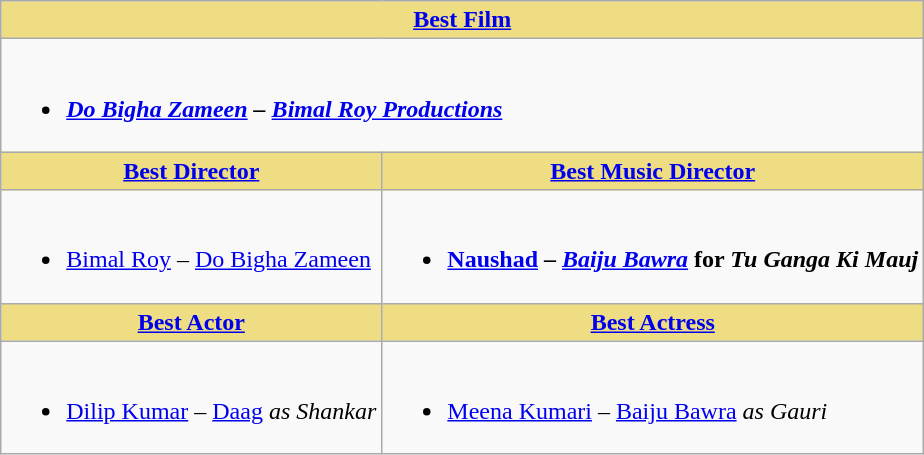<table class="wikitable">
<tr>
<th colspan=2 style="background:#EEDD82;"><a href='#'>Best Film</a></th>
</tr>
<tr>
<td colspan=2><br><ul><li><strong><em><a href='#'>Do Bigha Zameen</a><em> – <a href='#'>Bimal Roy Productions</a><strong></li></ul></td>
</tr>
<tr>
<th style="background:#EEDD82;"><a href='#'>Best Director</a></th>
<th style="background:#EEDD82;"><a href='#'>Best Music Director</a></th>
</tr>
<tr>
<td valign=top><br><ul><li></strong><a href='#'>Bimal Roy</a> – </em><a href='#'>Do Bigha Zameen</a></em></strong></li></ul></td>
<td valign=top><br><ul><li><strong><a href='#'>Naushad</a> – <em><a href='#'>Baiju Bawra</a></em> for <em>Tu Ganga Ki Mauj<strong><em></li></ul></td>
</tr>
<tr>
<th style="background:#EEDD82;"><a href='#'>Best Actor</a></th>
<th style="background:#EEDD82;"><a href='#'>Best Actress</a></th>
</tr>
<tr>
<td valign=top><br><ul><li></strong><a href='#'>Dilip Kumar</a> – </em><a href='#'>Daag</a><em> as Shankar<strong></li></ul></td>
<td valign=top><br><ul><li></strong><a href='#'>Meena Kumari</a> – </em><a href='#'>Baiju Bawra</a><em> as Gauri<strong></li></ul></td>
</tr>
</table>
